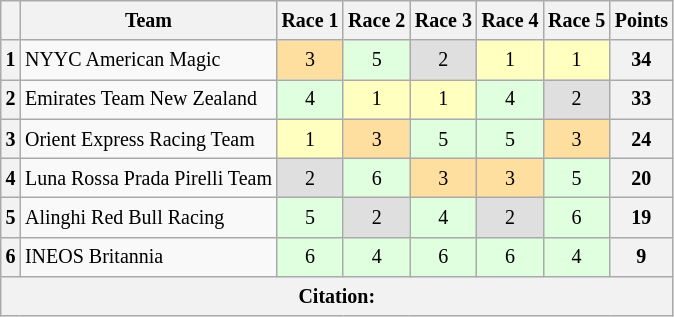<table class="wikitable" style="font-size:10pt;line-height:1.5;text-align: center;">
<tr>
<th></th>
<th>Team</th>
<th>Race 1</th>
<th>Race 2</th>
<th>Race 3</th>
<th>Race 4</th>
<th>Race 5</th>
<th>Points</th>
</tr>
<tr>
<th>1</th>
<td align="left" nowrap> NYYC American Magic</td>
<td style="background:#FFDF9F;">3</td>
<td style="background:#DFFFDF;">5</td>
<td style="background:#DFDFDF;">2</td>
<td style="background:#FFFFBF;">1</td>
<td style="background:#FFFFBF;">1</td>
<th>34</th>
</tr>
<tr>
<th>2</th>
<td align="left" nowrap> Emirates Team New Zealand</td>
<td style="background:#DFFFDF;">4</td>
<td style="background:#FFFFBF;">1</td>
<td style="background:#FFFFBF;">1</td>
<td style="background:#DFFFDF;">4</td>
<td style="background:#DFDFDF;">2</td>
<th>33</th>
</tr>
<tr>
<th>3</th>
<td align="left" nowrap> Orient Express Racing Team</td>
<td style="background:#FFFFBF;">1</td>
<td style="background:#FFDF9F;">3</td>
<td style="background:#DFFFDF;">5</td>
<td style="background:#DFFFDF;">5</td>
<td style="background:#FFDF9F;">3</td>
<th>24</th>
</tr>
<tr>
<th>4</th>
<td align="left" nowrap> Luna Rossa Prada Pirelli Team</td>
<td style="background:#DFDFDF;">2</td>
<td style="background:#DFFFDF;">6</td>
<td style="background:#FFDF9F;">3</td>
<td style="background:#FFDF9F;">3</td>
<td style="background:#DFFFDF;">5</td>
<th>20</th>
</tr>
<tr>
<th>5</th>
<td align="left"> Alinghi Red Bull Racing</td>
<td style="background:#DFFFDF;">5</td>
<td style="background:#DFDFDF;">2</td>
<td style="background:#DFFFDF;">4</td>
<td style="background:#DFDFDF;">2</td>
<td style="background:#DFFFDF;">6</td>
<th>19</th>
</tr>
<tr>
<th>6</th>
<td align="left"> INEOS Britannia</td>
<td style="background:#DFFFDF;">6</td>
<td style="background:#DFFFDF;">4</td>
<td style="background:#DFFFDF;">6</td>
<td style="background:#DFFFDF;">6</td>
<td style="background:#DFFFDF;">4</td>
<th>9</th>
</tr>
<tr>
<th colspan="8">Citation:</th>
</tr>
</table>
